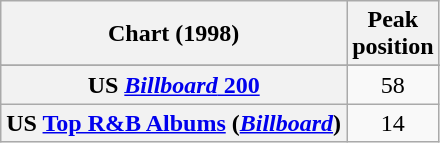<table class="wikitable sortable plainrowheaders" style="text-align:center">
<tr>
<th scope="col">Chart (1998)</th>
<th scope="col">Peak<br> position</th>
</tr>
<tr>
</tr>
<tr>
<th scope="row">US <a href='#'><em>Billboard</em> 200</a></th>
<td>58</td>
</tr>
<tr>
<th scope="row">US <a href='#'>Top R&B Albums</a> (<em><a href='#'>Billboard</a></em>)</th>
<td>14</td>
</tr>
</table>
